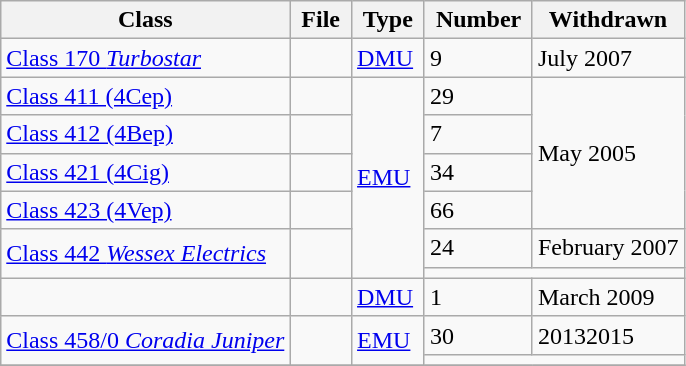<table class="wikitable">
<tr style="background:#f9f9f9;">
<th> Class </th>
<th> File </th>
<th> Type </th>
<th> Number </th>
<th> Withdrawn </th>
</tr>
<tr>
<td><a href='#'>Class 170 <em>Turbostar</em></a></td>
<td></td>
<td><a href='#'>DMU</a></td>
<td>9</td>
<td>July 2007</td>
</tr>
<tr>
<td><a href='#'>Class 411 (4Cep)</a></td>
<td></td>
<td rowspan="6"><a href='#'>EMU</a></td>
<td>29</td>
<td rowspan="4">May 2005</td>
</tr>
<tr>
<td><a href='#'>Class 412 (4Bep)</a></td>
<td></td>
<td>7</td>
</tr>
<tr>
<td><a href='#'>Class 421 (4Cig)</a></td>
<td></td>
<td>34</td>
</tr>
<tr>
<td><a href='#'>Class 423 (4Vep)</a></td>
<td></td>
<td>66</td>
</tr>
<tr>
<td rowspan=2><a href='#'>Class 442 <em>Wessex Electrics</em></a></td>
<td rowspan=2></td>
<td>24</td>
<td>February 2007</td>
</tr>
<tr>
<td colspan=2></td>
</tr>
<tr>
<td></td>
<td></td>
<td><a href='#'>DMU</a></td>
<td>1</td>
<td>March 2009</td>
</tr>
<tr>
<td rowspan=2><a href='#'>Class 458/0 <em>Coradia Juniper</em></a></td>
<td rowspan=2></td>
<td rowspan=2><a href='#'>EMU</a></td>
<td>30</td>
<td>20132015</td>
</tr>
<tr>
<td colspan=2></td>
</tr>
<tr>
</tr>
</table>
